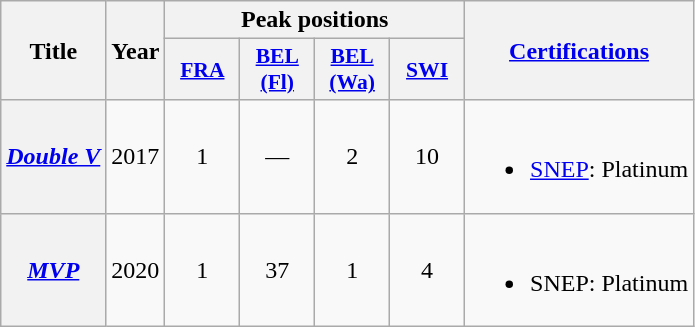<table class="wikitable plainrowheaders" style="text-align:center">
<tr>
<th scope="col" rowspan="2">Title</th>
<th scope="col" rowspan="2">Year</th>
<th scope="col" colspan="4">Peak positions</th>
<th scope="col" rowspan="2"><a href='#'>Certifications</a></th>
</tr>
<tr>
<th scope="col" style="width:3em;font-size:90%;"><a href='#'>FRA</a><br></th>
<th scope="col" style="width:3em;font-size:90%;"><a href='#'>BEL <br>(Fl)</a><br></th>
<th scope="col" style="width:3em;font-size:90%;"><a href='#'>BEL <br>(Wa)</a><br></th>
<th scope="col" style="width:3em;font-size:90%;"><a href='#'>SWI</a><br></th>
</tr>
<tr>
<th scope="row"><em><a href='#'>Double V</a></em></th>
<td>2017</td>
<td>1</td>
<td>—</td>
<td>2</td>
<td>10</td>
<td><br><ul><li><a href='#'>SNEP</a>: Platinum</li></ul></td>
</tr>
<tr>
<th scope="row"><em><a href='#'>MVP</a></em></th>
<td>2020</td>
<td>1</td>
<td>37</td>
<td>1</td>
<td>4</td>
<td><br><ul><li>SNEP: Platinum</li></ul></td>
</tr>
</table>
